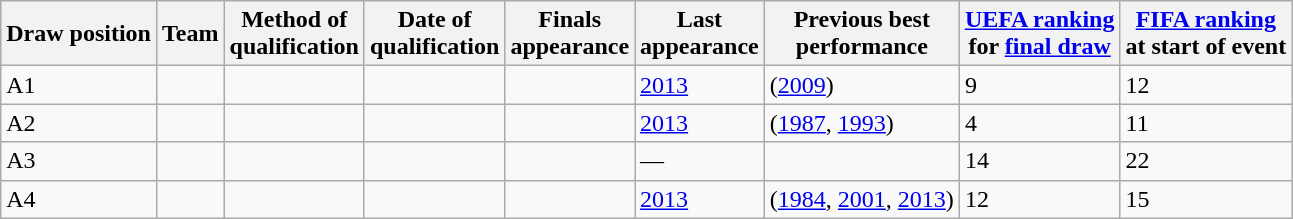<table class="wikitable sortable">
<tr>
<th>Draw position</th>
<th>Team</th>
<th>Method of<br>qualification</th>
<th>Date of<br>qualification</th>
<th>Finals<br>appearance</th>
<th>Last<br>appearance</th>
<th>Previous best<br>performance</th>
<th><a href='#'>UEFA ranking</a><br>for <a href='#'>final draw</a></th>
<th><a href='#'>FIFA ranking</a><br>at start of event</th>
</tr>
<tr>
<td>A1</td>
<td></td>
<td></td>
<td></td>
<td></td>
<td><a href='#'>2013</a></td>
<td> (<a href='#'>2009</a>)</td>
<td>9</td>
<td>12</td>
</tr>
<tr>
<td>A2</td>
<td></td>
<td></td>
<td></td>
<td></td>
<td><a href='#'>2013</a></td>
<td> (<a href='#'>1987</a>, <a href='#'>1993</a>)</td>
<td>4</td>
<td>11</td>
</tr>
<tr>
<td>A3</td>
<td></td>
<td></td>
<td></td>
<td></td>
<td>—</td>
<td></td>
<td>14</td>
<td>22</td>
</tr>
<tr>
<td>A4</td>
<td></td>
<td></td>
<td></td>
<td></td>
<td><a href='#'>2013</a></td>
<td> (<a href='#'>1984</a>, <a href='#'>2001</a>, <a href='#'>2013</a>)</td>
<td>12</td>
<td>15</td>
</tr>
</table>
